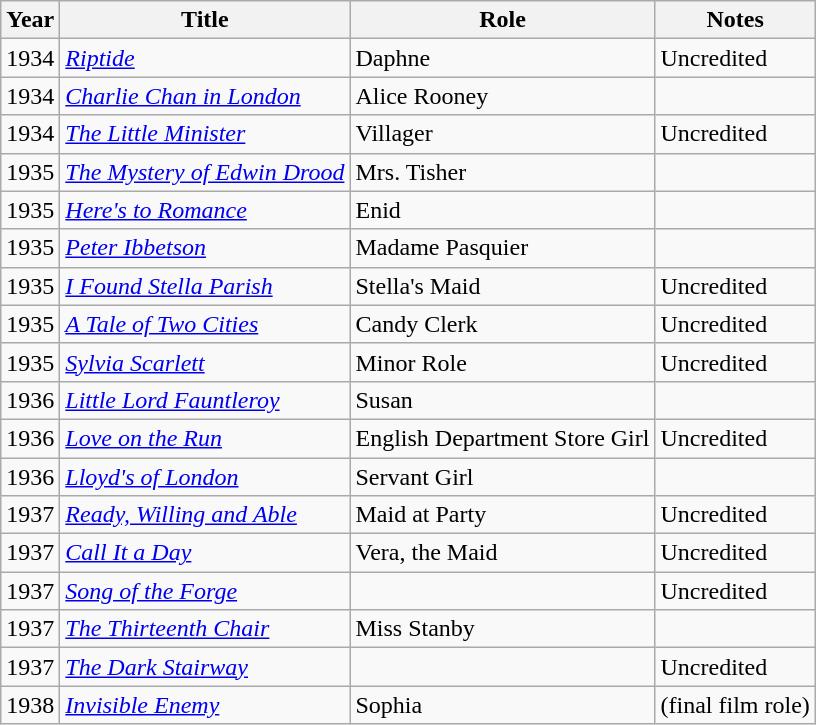<table class="wikitable">
<tr>
<th>Year</th>
<th>Title</th>
<th>Role</th>
<th>Notes</th>
</tr>
<tr>
<td>1934</td>
<td><em><a href='#'>Riptide</a></em></td>
<td>Daphne</td>
<td>Uncredited</td>
</tr>
<tr>
<td>1934</td>
<td><em><a href='#'>Charlie Chan in London</a></em></td>
<td>Alice Rooney</td>
<td></td>
</tr>
<tr>
<td>1934</td>
<td><em><a href='#'>The Little Minister</a></em></td>
<td>Villager</td>
<td>Uncredited</td>
</tr>
<tr>
<td>1935</td>
<td><em><a href='#'>The Mystery of Edwin Drood</a></em></td>
<td>Mrs. Tisher</td>
<td></td>
</tr>
<tr>
<td>1935</td>
<td><em><a href='#'>Here's to Romance</a></em></td>
<td>Enid</td>
<td></td>
</tr>
<tr>
<td>1935</td>
<td><em><a href='#'>Peter Ibbetson</a></em></td>
<td>Madame Pasquier</td>
<td></td>
</tr>
<tr>
<td>1935</td>
<td><em><a href='#'>I Found Stella Parish</a></em></td>
<td>Stella's Maid</td>
<td>Uncredited</td>
</tr>
<tr>
<td>1935</td>
<td><em><a href='#'>A Tale of Two Cities</a></em></td>
<td>Candy Clerk</td>
<td>Uncredited</td>
</tr>
<tr>
<td>1935</td>
<td><em><a href='#'>Sylvia Scarlett</a></em></td>
<td>Minor Role</td>
<td>Uncredited</td>
</tr>
<tr>
<td>1936</td>
<td><em><a href='#'>Little Lord Fauntleroy</a></em></td>
<td>Susan</td>
<td></td>
</tr>
<tr>
<td>1936</td>
<td><em><a href='#'>Love on the Run</a></em></td>
<td>English Department Store Girl</td>
<td>Uncredited</td>
</tr>
<tr>
<td>1936</td>
<td><em><a href='#'>Lloyd's of London</a></em></td>
<td>Servant Girl</td>
<td></td>
</tr>
<tr>
<td>1937</td>
<td><em><a href='#'>Ready, Willing and Able</a></em></td>
<td>Maid at Party</td>
<td>Uncredited</td>
</tr>
<tr>
<td>1937</td>
<td><em><a href='#'>Call It a Day</a></em></td>
<td>Vera, the Maid</td>
<td>Uncredited</td>
</tr>
<tr>
<td>1937</td>
<td><em><a href='#'>Song of the Forge</a></em></td>
<td></td>
<td>Uncredited</td>
</tr>
<tr>
<td>1937</td>
<td><em><a href='#'>The Thirteenth Chair</a></em></td>
<td>Miss Stanby</td>
<td></td>
</tr>
<tr>
<td>1937</td>
<td><em><a href='#'>The Dark Stairway</a></em></td>
<td></td>
<td>Uncredited</td>
</tr>
<tr>
<td>1938</td>
<td><em><a href='#'>Invisible Enemy</a></em></td>
<td>Sophia</td>
<td>(final film role)</td>
</tr>
</table>
